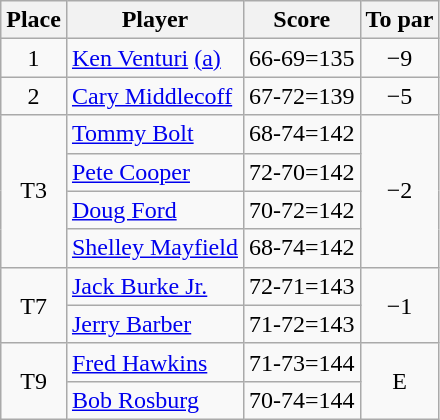<table class="wikitable">
<tr>
<th>Place</th>
<th>Player</th>
<th>Score</th>
<th>To par</th>
</tr>
<tr>
<td align="center">1</td>
<td> <a href='#'>Ken Venturi</a> <a href='#'>(a)</a></td>
<td>66-69=135</td>
<td align="center">−9</td>
</tr>
<tr>
<td align="center">2</td>
<td> <a href='#'>Cary Middlecoff</a></td>
<td>67-72=139</td>
<td align="center">−5</td>
</tr>
<tr>
<td rowspan="4" align="center">T3</td>
<td> <a href='#'>Tommy Bolt</a></td>
<td>68-74=142</td>
<td rowspan="4" align="center">−2</td>
</tr>
<tr>
<td> <a href='#'>Pete Cooper</a></td>
<td>72-70=142</td>
</tr>
<tr>
<td> <a href='#'>Doug Ford</a></td>
<td>70-72=142</td>
</tr>
<tr>
<td> <a href='#'>Shelley Mayfield</a></td>
<td>68-74=142</td>
</tr>
<tr>
<td rowspan="2" align="center">T7</td>
<td> <a href='#'>Jack Burke Jr.</a></td>
<td>72-71=143</td>
<td rowspan=2 align="center">−1</td>
</tr>
<tr>
<td> <a href='#'>Jerry Barber</a></td>
<td>71-72=143</td>
</tr>
<tr>
<td rowspan="2" align="center">T9</td>
<td> <a href='#'>Fred Hawkins</a></td>
<td>71-73=144</td>
<td rowspan="2" align="center">E</td>
</tr>
<tr>
<td> <a href='#'>Bob Rosburg</a></td>
<td>70-74=144</td>
</tr>
</table>
